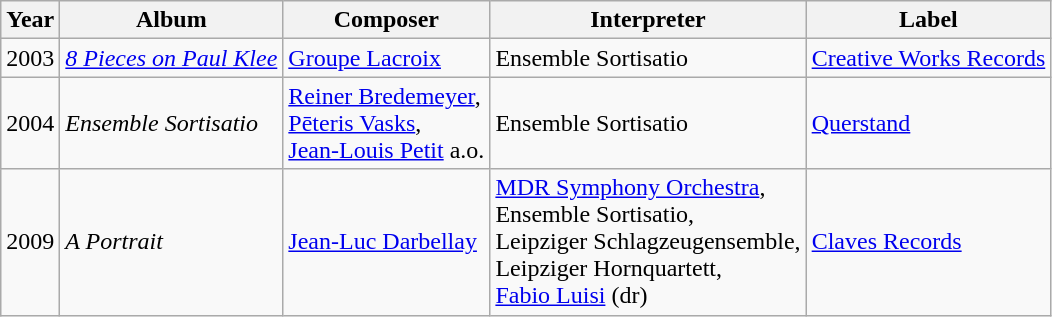<table class="wikitable sortable" |>
<tr class="hintergrundfarbe6">
<th>Year</th>
<th>Album</th>
<th>Composer</th>
<th>Interpreter</th>
<th>Label</th>
</tr>
<tr>
<td>2003</td>
<td><em><a href='#'>8 Pieces on Paul Klee</a></em></td>
<td><a href='#'>Groupe Lacroix</a></td>
<td>Ensemble Sortisatio</td>
<td><a href='#'>Creative Works Records</a></td>
</tr>
<tr>
<td>2004</td>
<td><em>Ensemble Sortisatio</em></td>
<td><a href='#'>Reiner Bredemeyer</a>,<br><a href='#'>Pēteris Vasks</a>,<br><a href='#'>Jean-Louis Petit</a> a.o.</td>
<td>Ensemble Sortisatio</td>
<td><a href='#'>Querstand</a></td>
</tr>
<tr>
<td>2009</td>
<td><em>A Portrait</em></td>
<td><a href='#'>Jean-Luc Darbellay</a></td>
<td><a href='#'>MDR Symphony Orchestra</a>,<br>Ensemble Sortisatio,<br>Leipziger Schlagzeugensemble,<br>Leipziger Hornquartett,<br><a href='#'>Fabio Luisi</a> (dr)</td>
<td><a href='#'>Claves Records</a></td>
</tr>
</table>
